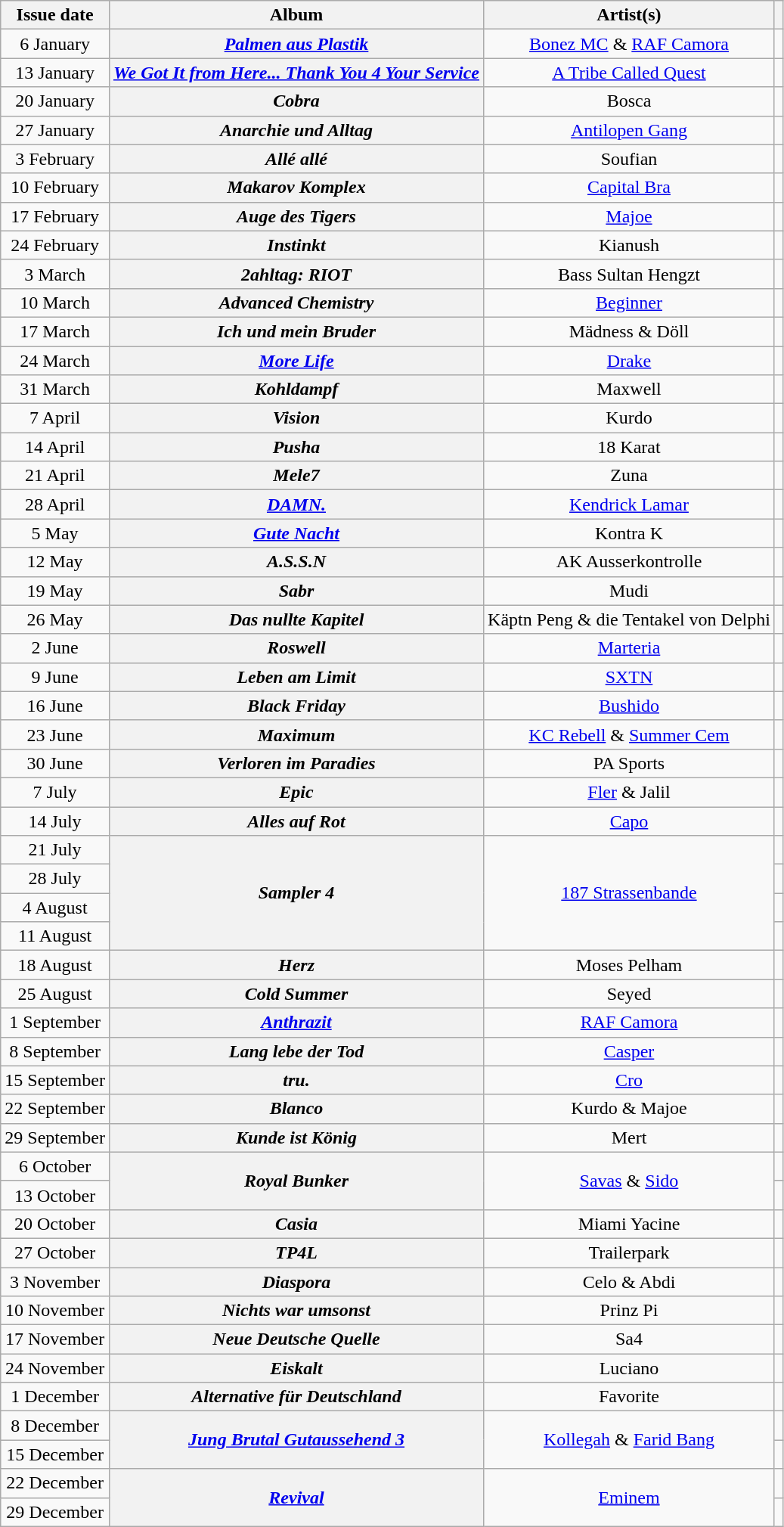<table class="wikitable plainrowheaders sortable" style="text-align: center">
<tr>
<th>Issue date</th>
<th>Album</th>
<th>Artist(s)</th>
<th class="unsortable"></th>
</tr>
<tr>
<td>6 January</td>
<th scope="row"><em><a href='#'>Palmen aus Plastik</a></em></th>
<td><a href='#'>Bonez MC</a> & <a href='#'>RAF Camora</a></td>
<td></td>
</tr>
<tr>
<td>13 January</td>
<th scope="row"><em><a href='#'>We Got It from Here... Thank You 4 Your Service</a></em></th>
<td><a href='#'>A Tribe Called Quest</a></td>
<td></td>
</tr>
<tr>
<td>20 January</td>
<th scope="row"><em>Cobra</em></th>
<td>Bosca</td>
<td></td>
</tr>
<tr>
<td>27 January</td>
<th scope="row"><em>Anarchie und Alltag</em></th>
<td><a href='#'>Antilopen Gang</a></td>
<td></td>
</tr>
<tr>
<td>3 February</td>
<th scope="row"><em>Allé allé</em></th>
<td>Soufian</td>
<td></td>
</tr>
<tr>
<td>10 February</td>
<th scope="row"><em>Makarov Komplex</em></th>
<td><a href='#'>Capital Bra</a></td>
<td></td>
</tr>
<tr>
<td>17 February</td>
<th scope="row"><em>Auge des Tigers</em></th>
<td><a href='#'>Majoe</a></td>
<td></td>
</tr>
<tr>
<td>24 February</td>
<th scope="row"><em>Instinkt</em></th>
<td>Kianush</td>
<td></td>
</tr>
<tr>
<td>3 March</td>
<th scope="row"><em>2ahltag: RIOT</em></th>
<td>Bass Sultan Hengzt</td>
<td></td>
</tr>
<tr>
<td>10 March</td>
<th scope="row"><em>Advanced Chemistry</em></th>
<td><a href='#'>Beginner</a></td>
<td></td>
</tr>
<tr>
<td>17 March</td>
<th scope="row"><em>Ich und mein Bruder</em></th>
<td>Mädness & Döll</td>
<td></td>
</tr>
<tr>
<td>24 March</td>
<th scope="row"><em><a href='#'>More Life</a></em></th>
<td><a href='#'>Drake</a></td>
<td></td>
</tr>
<tr>
<td>31 March</td>
<th scope="row"><em>Kohldampf</em></th>
<td>Maxwell</td>
<td></td>
</tr>
<tr>
<td>7 April</td>
<th scope="row"><em>Vision</em></th>
<td>Kurdo</td>
<td></td>
</tr>
<tr>
<td>14 April</td>
<th scope="row"><em>Pusha</em></th>
<td>18 Karat</td>
<td></td>
</tr>
<tr>
<td>21 April</td>
<th scope="row"><em>Mele7</em></th>
<td>Zuna</td>
<td></td>
</tr>
<tr>
<td>28 April</td>
<th scope="row"><em><a href='#'>DAMN.</a></em></th>
<td><a href='#'>Kendrick Lamar</a></td>
<td></td>
</tr>
<tr>
<td>5 May</td>
<th scope="row"><em><a href='#'>Gute Nacht</a></em></th>
<td>Kontra K</td>
<td></td>
</tr>
<tr>
<td>12 May</td>
<th scope="row"><em>A.S.S.N</em></th>
<td>AK Ausserkontrolle</td>
<td></td>
</tr>
<tr>
<td>19 May</td>
<th scope="row"><em>Sabr</em></th>
<td>Mudi</td>
<td></td>
</tr>
<tr>
<td>26 May</td>
<th scope="row"><em>Das nullte Kapitel</em></th>
<td>Käptn Peng & die Tentakel von Delphi</td>
<td></td>
</tr>
<tr>
<td>2 June</td>
<th scope="row"><em>Roswell</em></th>
<td><a href='#'>Marteria</a></td>
<td></td>
</tr>
<tr>
<td>9 June</td>
<th scope="row"><em>Leben am Limit</em></th>
<td><a href='#'>SXTN</a></td>
<td></td>
</tr>
<tr>
<td>16 June</td>
<th scope="row"><em>Black Friday</em></th>
<td><a href='#'>Bushido</a></td>
<td></td>
</tr>
<tr>
<td>23 June</td>
<th scope="row"><em>Maximum</em></th>
<td><a href='#'>KC Rebell</a> & <a href='#'>Summer Cem</a></td>
<td></td>
</tr>
<tr>
<td>30 June</td>
<th scope="row"><em>Verloren im Paradies</em></th>
<td>PA Sports</td>
<td></td>
</tr>
<tr>
<td>7 July</td>
<th scope="row"><em>Epic</em></th>
<td><a href='#'>Fler</a> & Jalil</td>
<td></td>
</tr>
<tr>
<td>14 July</td>
<th scope="row"><em>Alles auf Rot</em></th>
<td><a href='#'>Capo</a></td>
<td></td>
</tr>
<tr>
<td>21 July</td>
<th scope="row" rowspan="4"><em>Sampler 4</em></th>
<td rowspan="4"><a href='#'>187 Strassenbande</a></td>
<td></td>
</tr>
<tr>
<td>28 July</td>
<td></td>
</tr>
<tr>
<td>4 August</td>
<td></td>
</tr>
<tr>
<td>11 August</td>
<td></td>
</tr>
<tr>
<td>18 August</td>
<th scope="row"><em>Herz</em></th>
<td>Moses Pelham</td>
<td></td>
</tr>
<tr>
<td>25 August</td>
<th scope="row"><em>Cold Summer</em></th>
<td>Seyed</td>
<td></td>
</tr>
<tr>
<td>1 September</td>
<th scope="row"><em><a href='#'>Anthrazit</a></em></th>
<td><a href='#'>RAF Camora</a></td>
<td></td>
</tr>
<tr>
<td>8 September</td>
<th scope="row"><em>Lang lebe der Tod</em></th>
<td><a href='#'>Casper</a></td>
<td></td>
</tr>
<tr>
<td>15 September</td>
<th scope="row"><em>tru.</em></th>
<td><a href='#'>Cro</a></td>
<td></td>
</tr>
<tr>
<td>22 September</td>
<th scope="row"><em>Blanco</em></th>
<td>Kurdo & Majoe</td>
<td></td>
</tr>
<tr>
<td>29 September</td>
<th scope="row"><em>Kunde ist König</em></th>
<td>Mert</td>
<td></td>
</tr>
<tr>
<td>6 October</td>
<th scope="row" rowspan="2"><em>Royal Bunker</em></th>
<td rowspan="2"><a href='#'>Savas</a> & <a href='#'>Sido</a></td>
<td></td>
</tr>
<tr>
<td>13 October</td>
<td></td>
</tr>
<tr>
<td>20 October</td>
<th scope="row"><em>Casia</em></th>
<td>Miami Yacine</td>
<td></td>
</tr>
<tr>
<td>27 October</td>
<th scope="row"><em>TP4L</em></th>
<td>Trailerpark</td>
<td></td>
</tr>
<tr>
<td>3 November</td>
<th scope="row"><em>Diaspora</em></th>
<td>Celo & Abdi</td>
<td></td>
</tr>
<tr>
<td>10 November</td>
<th scope="row"><em>Nichts war umsonst</em></th>
<td>Prinz Pi</td>
<td></td>
</tr>
<tr>
<td>17 November</td>
<th scope="row"><em>Neue Deutsche Quelle</em></th>
<td>Sa4</td>
<td></td>
</tr>
<tr>
<td>24 November</td>
<th scope="row"><em>Eiskalt</em></th>
<td>Luciano</td>
<td></td>
</tr>
<tr>
<td>1 December</td>
<th scope="row"><em>Alternative für Deutschland</em></th>
<td>Favorite</td>
<td></td>
</tr>
<tr>
<td>8 December</td>
<th scope="row" rowspan="2"><em><a href='#'>Jung Brutal Gutaussehend 3</a></em></th>
<td rowspan="2"><a href='#'>Kollegah</a> & <a href='#'>Farid Bang</a></td>
<td></td>
</tr>
<tr>
<td>15 December</td>
<td></td>
</tr>
<tr>
<td>22 December</td>
<th scope="row" rowspan="2"><em><a href='#'>Revival</a></em></th>
<td rowspan="2"><a href='#'>Eminem</a></td>
<td></td>
</tr>
<tr>
<td>29 December</td>
<td></td>
</tr>
</table>
